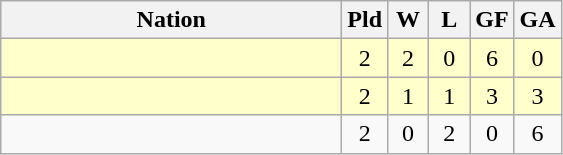<table class=wikitable style="text-align:center">
<tr>
<th width=220]]>Nation</th>
<th width=20]]>Pld</th>
<th width=20>W</th>
<th width=20]]>L</th>
<th width=20]]>GF</th>
<th width=20]]>GA</th>
</tr>
<tr bgcolor=#ffffcc>
<td align=left></td>
<td>2</td>
<td>2</td>
<td>0</td>
<td>6</td>
<td>0</td>
</tr>
<tr bgcolor=#ffffcc>
<td align=left></td>
<td>2</td>
<td>1</td>
<td>1</td>
<td>3</td>
<td>3</td>
</tr>
<tr>
<td align=left></td>
<td>2</td>
<td>0</td>
<td>2</td>
<td>0</td>
<td>6</td>
</tr>
</table>
